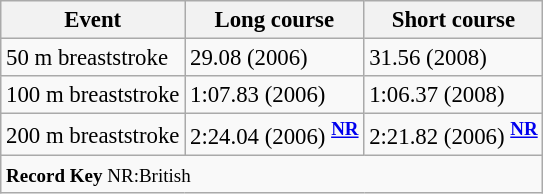<table class="wikitable" style="font-size:95%">
<tr>
<th>Event</th>
<th>Long course</th>
<th>Short course</th>
</tr>
<tr>
<td>50 m breaststroke</td>
<td>29.08 (2006)</td>
<td>31.56 (2008)</td>
</tr>
<tr>
<td>100 m breaststroke</td>
<td>1:07.83 (2006)</td>
<td>1:06.37 (2008)</td>
</tr>
<tr>
<td>200 m breaststroke</td>
<td>2:24.04 (2006) <sup><strong><a href='#'>NR</a></strong></sup></td>
<td>2:21.82 (2006) <sup><strong><a href='#'>NR</a></strong></sup></td>
</tr>
<tr>
<td colspan="3"><small><strong>Record Key</strong> NR:British</small></td>
</tr>
</table>
